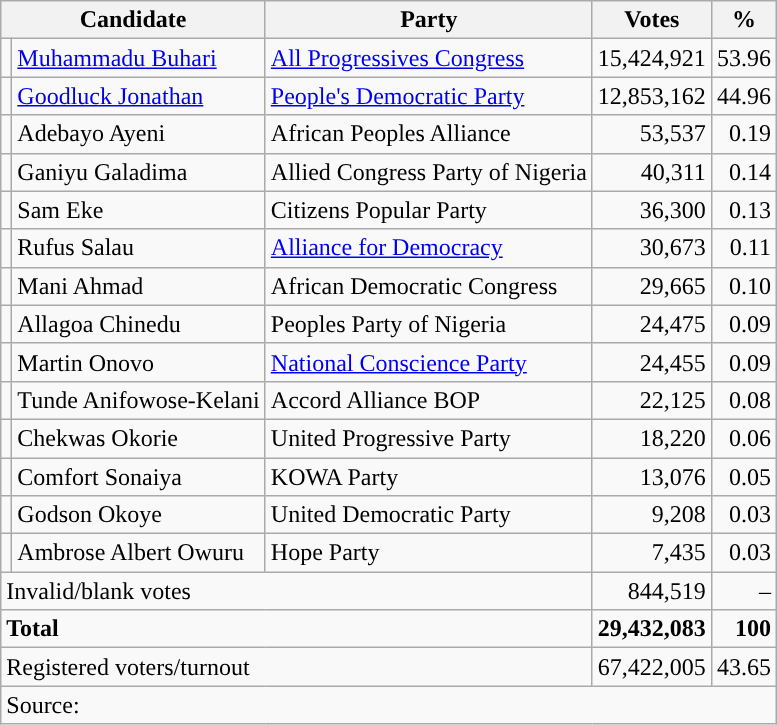<table class=wikitable style=text-align:right>
<tr>
<th colspan=2>Candidate</th>
<th>Party</th>
<th>Votes</th>
<th>%</th>
</tr>
<tr>
<td style="background-color: "></td>
<td align=left><a href='#'>Muhammadu Buhari</a></td>
<td align=left><a href='#'>All Progressives Congress</a></td>
<td>15,424,921</td>
<td>53.96</td>
</tr>
<tr>
<td style="background-color: "></td>
<td align=left><a href='#'>Goodluck Jonathan</a></td>
<td align=left><a href='#'>People's Democratic Party</a></td>
<td>12,853,162</td>
<td>44.96</td>
</tr>
<tr>
<td></td>
<td align=left>Adebayo Ayeni</td>
<td align=left>African Peoples Alliance</td>
<td>53,537</td>
<td>0.19</td>
</tr>
<tr>
<td></td>
<td align=left>Ganiyu Galadima</td>
<td align=left>Allied Congress Party of Nigeria</td>
<td>40,311</td>
<td>0.14</td>
</tr>
<tr>
<td></td>
<td align=left>Sam Eke</td>
<td align=left>Citizens Popular Party</td>
<td>36,300</td>
<td>0.13</td>
</tr>
<tr>
<td></td>
<td align=left>Rufus Salau</td>
<td align=left><a href='#'>Alliance for Democracy</a></td>
<td>30,673</td>
<td>0.11</td>
</tr>
<tr>
<td></td>
<td align=left>Mani Ahmad</td>
<td align=left>African Democratic Congress</td>
<td>29,665</td>
<td>0.10</td>
</tr>
<tr>
<td></td>
<td align=left>Allagoa Chinedu</td>
<td align=left>Peoples Party of Nigeria</td>
<td>24,475</td>
<td>0.09</td>
</tr>
<tr>
<td></td>
<td align=left>Martin Onovo</td>
<td align=left><a href='#'>National Conscience Party</a></td>
<td>24,455</td>
<td>0.09</td>
</tr>
<tr>
<td></td>
<td align=left>Tunde Anifowose-Kelani</td>
<td align=left>Accord Alliance BOP</td>
<td>22,125</td>
<td>0.08</td>
</tr>
<tr>
<td></td>
<td align=left>Chekwas Okorie</td>
<td align=left>United Progressive Party</td>
<td>18,220</td>
<td>0.06</td>
</tr>
<tr>
<td></td>
<td align=left>Comfort Sonaiya</td>
<td align=left>KOWA Party</td>
<td>13,076</td>
<td>0.05</td>
</tr>
<tr>
<td></td>
<td align=left>Godson Okoye</td>
<td align=left>United Democratic Party</td>
<td>9,208</td>
<td>0.03</td>
</tr>
<tr>
<td></td>
<td align=left>Ambrose Albert Owuru</td>
<td align=left>Hope Party</td>
<td>7,435</td>
<td>0.03</td>
</tr>
<tr>
<td align=left colspan=3>Invalid/blank votes</td>
<td>844,519</td>
<td>–</td>
</tr>
<tr>
<td align=left colspan=3><strong>Total</strong></td>
<td><strong>29,432,083</strong></td>
<td><strong>100</strong></td>
</tr>
<tr>
<td align=left colspan=3>Registered voters/turnout</td>
<td>67,422,005</td>
<td>43.65</td>
</tr>
<tr>
<td align=left colspan=5>Source: </td>
</tr>
</table>
